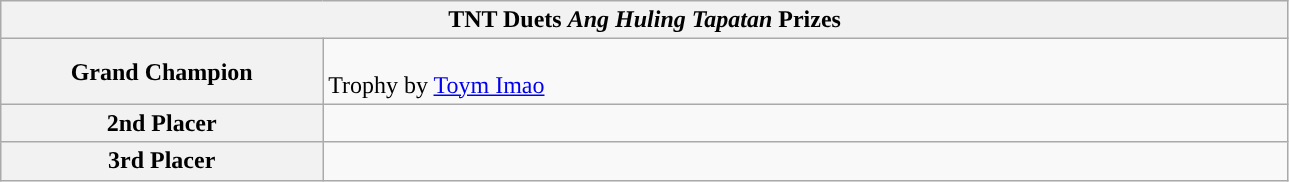<table class="wikitable mw-collapsible ">
<tr>
<th colspan="2">TNT Duets <em>Ang Huling Tapatan</em> Prizes</th>
</tr>
<tr>
<th width="15%">Grand Champion</th>
<td align="left" width="45%"><br>Trophy by <a href='#'>Toym Imao</a></td>
</tr>
<tr>
<th width="15%">2nd Placer</th>
<td align="left" width="45%"></td>
</tr>
<tr>
<th width="15%">3rd Placer</th>
<td align="left" width="45%"></td>
</tr>
</table>
